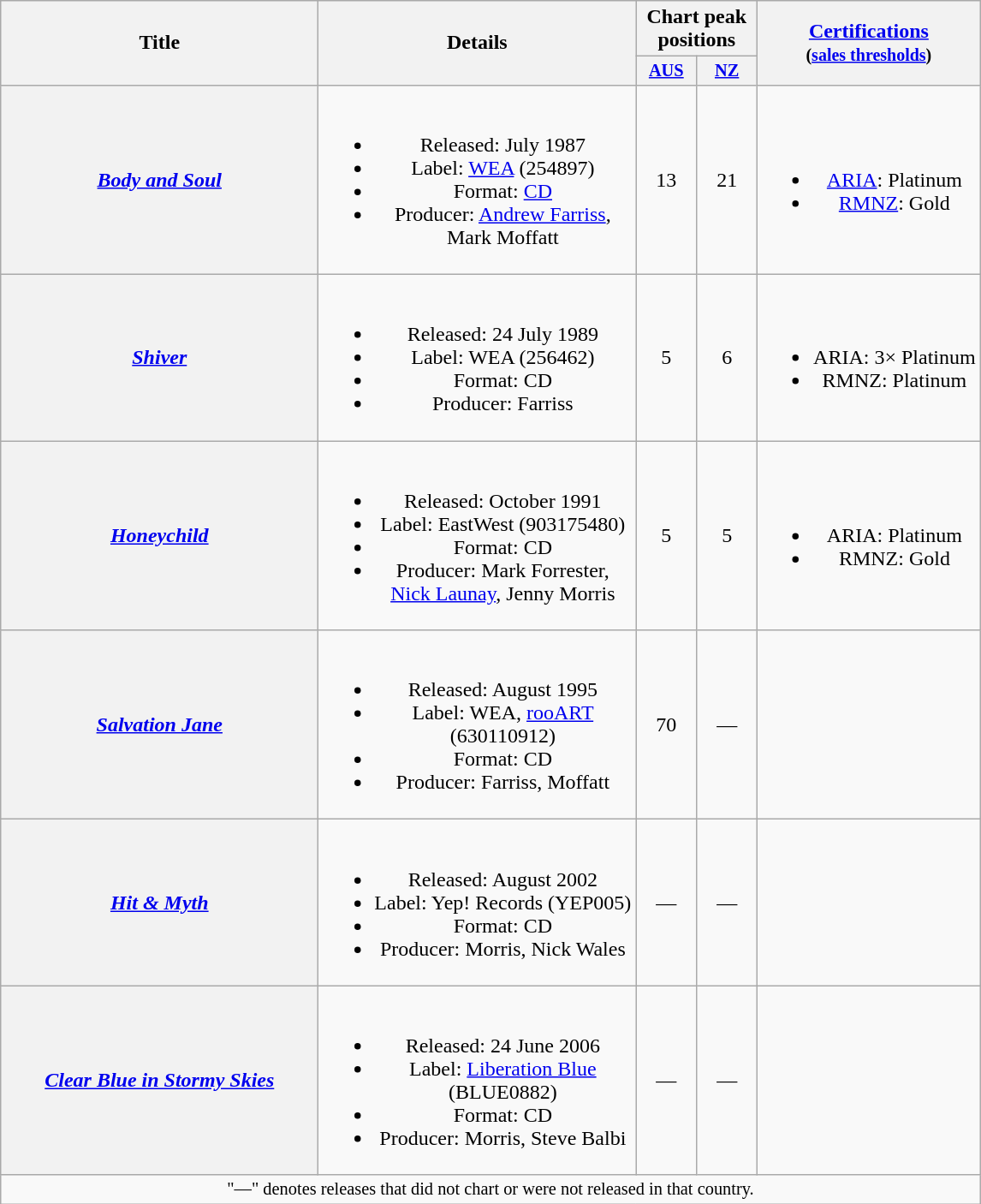<table class="wikitable plainrowheaders" style="text-align:center;" border="1">
<tr>
<th rowspan="2" style="width:240px;">Title</th>
<th rowspan="2" style="width:240px;">Details</th>
<th colspan="2">Chart peak positions</th>
<th rowspan="2"><a href='#'>Certifications</a><br><small>(<a href='#'>sales thresholds</a>)</small></th>
</tr>
<tr>
<th style="width:3em;font-size:85%"><a href='#'>AUS</a><br></th>
<th style="width:3em;font-size:85%"><a href='#'>NZ</a><br></th>
</tr>
<tr>
<th scope="row"><em><a href='#'>Body and Soul</a></em></th>
<td><br><ul><li>Released: July 1987</li><li>Label: <a href='#'>WEA</a> (254897)</li><li>Format: <a href='#'>CD</a></li><li>Producer: <a href='#'>Andrew Farriss</a>, Mark Moffatt</li></ul></td>
<td style="text-align:center;">13</td>
<td style="text-align:center;">21</td>
<td><br><ul><li><a href='#'>ARIA</a>: Platinum</li><li><a href='#'>RMNZ</a>: Gold</li></ul></td>
</tr>
<tr>
<th scope="row"><em><a href='#'>Shiver</a></em></th>
<td><br><ul><li>Released: 24 July 1989</li><li>Label: WEA (256462)</li><li>Format: CD</li><li>Producer: Farriss</li></ul></td>
<td style="text-align:center;">5</td>
<td style="text-align:center;">6</td>
<td><br><ul><li>ARIA: 3× Platinum</li><li>RMNZ: Platinum</li></ul></td>
</tr>
<tr>
<th scope="row"><em><a href='#'>Honeychild</a></em></th>
<td><br><ul><li>Released: October 1991</li><li>Label: EastWest (903175480)</li><li>Format: CD</li><li>Producer: Mark Forrester, <a href='#'>Nick Launay</a>, Jenny Morris</li></ul></td>
<td style="text-align:center;">5</td>
<td style="text-align:center;">5</td>
<td><br><ul><li>ARIA: Platinum</li><li>RMNZ: Gold</li></ul></td>
</tr>
<tr>
<th scope="row"><em><a href='#'>Salvation Jane</a></em></th>
<td><br><ul><li>Released: August 1995</li><li>Label: WEA, <a href='#'>rooART</a> (630110912)</li><li>Format: CD</li><li>Producer: Farriss, Moffatt</li></ul></td>
<td style="text-align:center;">70</td>
<td style="text-align:center;">—</td>
<td></td>
</tr>
<tr>
<th scope="row"><em><a href='#'>Hit & Myth</a></em></th>
<td><br><ul><li>Released: August 2002</li><li>Label: Yep! Records (YEP005)</li><li>Format: CD</li><li>Producer: Morris, Nick Wales</li></ul></td>
<td style="text-align:center;">—</td>
<td style="text-align:center;">—</td>
<td></td>
</tr>
<tr>
<th scope="row"><em><a href='#'>Clear Blue in Stormy Skies</a></em></th>
<td><br><ul><li>Released: 24 June 2006</li><li>Label: <a href='#'>Liberation Blue</a> (BLUE0882)</li><li>Format: CD</li><li>Producer: Morris, Steve Balbi</li></ul></td>
<td style="text-align:center;">—</td>
<td style="text-align:center;">—</td>
<td></td>
</tr>
<tr>
<td colspan="5" style="text-align:center; font-size:85%">"—" denotes releases that did not chart or were not released in that country.</td>
</tr>
</table>
